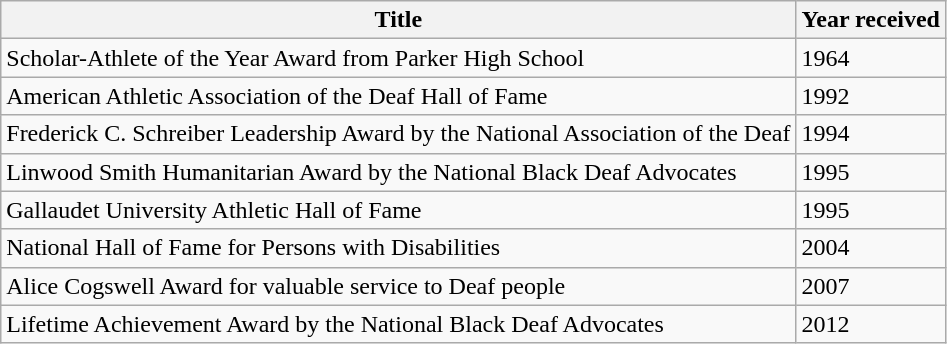<table class="wikitable">
<tr>
<th>Title</th>
<th>Year received</th>
</tr>
<tr>
<td>Scholar-Athlete of the Year Award from Parker High School</td>
<td>1964</td>
</tr>
<tr>
<td>American Athletic Association of the Deaf Hall of Fame</td>
<td>1992</td>
</tr>
<tr>
<td>Frederick C. Schreiber Leadership Award by the National Association of the Deaf</td>
<td>1994</td>
</tr>
<tr>
<td>Linwood Smith Humanitarian Award by the National Black Deaf Advocates</td>
<td>1995</td>
</tr>
<tr>
<td>Gallaudet University Athletic Hall of Fame</td>
<td>1995</td>
</tr>
<tr>
<td>National Hall of Fame for Persons with Disabilities</td>
<td>2004</td>
</tr>
<tr>
<td>Alice Cogswell Award for valuable service to Deaf people</td>
<td>2007</td>
</tr>
<tr>
<td>Lifetime Achievement Award by the National Black Deaf Advocates</td>
<td>2012</td>
</tr>
</table>
